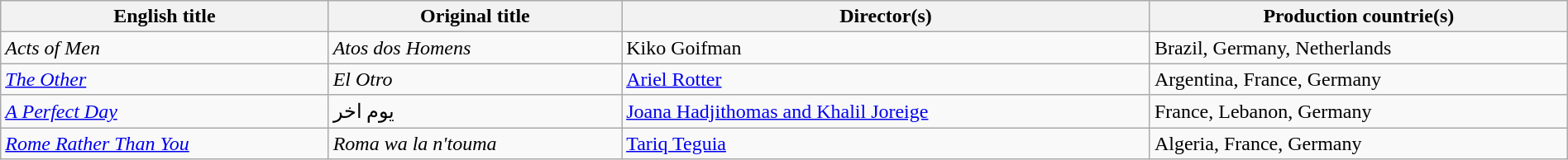<table class="sortable wikitable" style="width:100%; margin-bottom:4px">
<tr>
<th>English title</th>
<th>Original title</th>
<th>Director(s)</th>
<th>Production countrie(s)</th>
</tr>
<tr>
<td><em>Acts of Men</em></td>
<td><em>Atos dos Homens</em></td>
<td>Kiko Goifman</td>
<td>Brazil, Germany, Netherlands</td>
</tr>
<tr>
<td><em><a href='#'>The Other</a></em></td>
<td><em>El Otro</em></td>
<td><a href='#'>Ariel Rotter</a></td>
<td>Argentina, France, Germany</td>
</tr>
<tr>
<td><em><a href='#'>A Perfect Day</a></em></td>
<td>يوم اخر</td>
<td><a href='#'>Joana Hadjithomas and Khalil Joreige</a></td>
<td>France, Lebanon, Germany</td>
</tr>
<tr>
<td><em><a href='#'>Rome Rather Than You</a></em></td>
<td><em>Roma wa la n'touma</em></td>
<td><a href='#'>Tariq Teguia</a></td>
<td>Algeria, France, Germany</td>
</tr>
</table>
